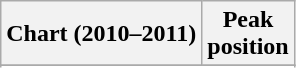<table class="wikitable sortable">
<tr>
<th>Chart (2010–2011)</th>
<th>Peak<br>position</th>
</tr>
<tr>
</tr>
<tr>
</tr>
<tr>
</tr>
<tr>
</tr>
</table>
